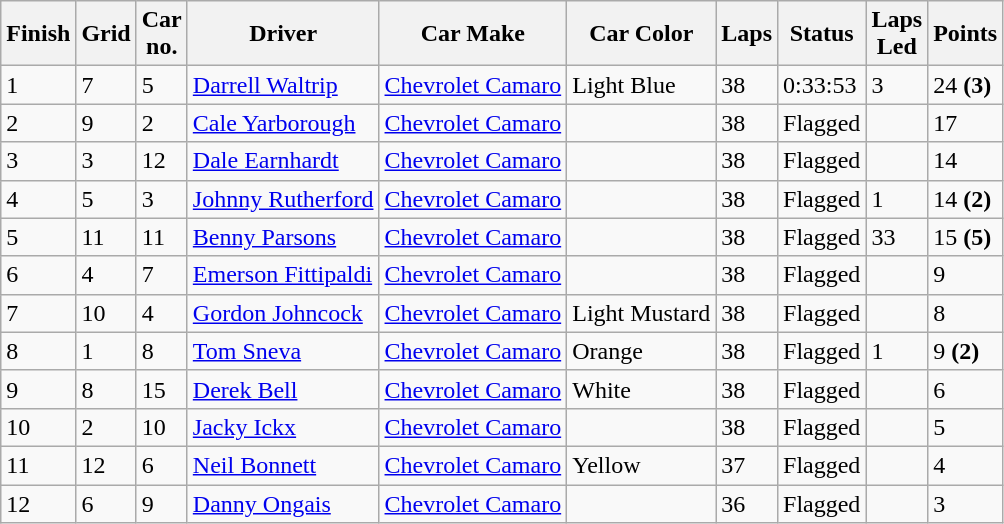<table class="wikitable">
<tr>
<th>Finish</th>
<th>Grid</th>
<th>Car<br>no.</th>
<th>Driver</th>
<th>Car Make</th>
<th>Car Color</th>
<th>Laps</th>
<th>Status</th>
<th>Laps<br>Led</th>
<th>Points</th>
</tr>
<tr>
<td>1</td>
<td>7</td>
<td>5</td>
<td> <a href='#'>Darrell Waltrip</a></td>
<td><a href='#'>Chevrolet Camaro</a></td>
<td><div> Light Blue </div></td>
<td>38</td>
<td>0:33:53</td>
<td>3</td>
<td>24 <strong>(3)</strong></td>
</tr>
<tr>
<td>2</td>
<td>9</td>
<td>2</td>
<td> <a href='#'>Cale Yarborough</a></td>
<td><a href='#'>Chevrolet Camaro</a></td>
<td><div></div></td>
<td>38</td>
<td>Flagged</td>
<td></td>
<td>17</td>
</tr>
<tr>
<td>3</td>
<td>3</td>
<td>12</td>
<td> <a href='#'>Dale Earnhardt</a></td>
<td><a href='#'>Chevrolet Camaro</a></td>
<td><div> </div></td>
<td>38</td>
<td>Flagged</td>
<td></td>
<td>14</td>
</tr>
<tr>
<td>4</td>
<td>5</td>
<td>3</td>
<td> <a href='#'>Johnny Rutherford</a></td>
<td><a href='#'>Chevrolet Camaro</a></td>
<td><div></div></td>
<td>38</td>
<td>Flagged</td>
<td>1</td>
<td>14 <strong>(2)</strong></td>
</tr>
<tr>
<td>5</td>
<td>11</td>
<td>11</td>
<td> <a href='#'>Benny Parsons</a></td>
<td><a href='#'>Chevrolet Camaro</a></td>
<td><div></div></td>
<td>38</td>
<td>Flagged</td>
<td>33</td>
<td>15 <strong>(5)</strong></td>
</tr>
<tr>
<td>6</td>
<td>4</td>
<td>7</td>
<td> <a href='#'>Emerson Fittipaldi</a></td>
<td><a href='#'>Chevrolet Camaro</a></td>
<td><div> </div></td>
<td>38</td>
<td>Flagged</td>
<td></td>
<td>9</td>
</tr>
<tr>
<td>7</td>
<td>10</td>
<td>4</td>
<td> <a href='#'>Gordon Johncock</a></td>
<td><a href='#'>Chevrolet Camaro</a></td>
<td><div> Light Mustard</div></td>
<td>38</td>
<td>Flagged</td>
<td></td>
<td>8</td>
</tr>
<tr>
<td>8</td>
<td>1</td>
<td>8</td>
<td> <a href='#'>Tom Sneva</a></td>
<td><a href='#'>Chevrolet Camaro</a></td>
<td><div> Orange </div></td>
<td>38</td>
<td>Flagged</td>
<td>1</td>
<td>9 <strong>(2)</strong></td>
</tr>
<tr>
<td>9</td>
<td>8</td>
<td>15</td>
<td> <a href='#'>Derek Bell</a></td>
<td><a href='#'>Chevrolet Camaro</a></td>
<td><div> White </div></td>
<td>38</td>
<td>Flagged</td>
<td></td>
<td>6</td>
</tr>
<tr>
<td>10</td>
<td>2</td>
<td>10</td>
<td> <a href='#'>Jacky Ickx</a></td>
<td><a href='#'>Chevrolet Camaro</a></td>
<td><div> </div></td>
<td>38</td>
<td>Flagged</td>
<td></td>
<td>5</td>
</tr>
<tr>
<td>11</td>
<td>12</td>
<td>6</td>
<td> <a href='#'>Neil Bonnett</a></td>
<td><a href='#'>Chevrolet Camaro</a></td>
<td><div> Yellow </div></td>
<td>37</td>
<td>Flagged</td>
<td></td>
<td>4</td>
</tr>
<tr>
<td>12</td>
<td>6</td>
<td>9</td>
<td> <a href='#'>Danny Ongais</a></td>
<td><a href='#'>Chevrolet Camaro</a></td>
<td><div> </div></td>
<td>36</td>
<td>Flagged</td>
<td></td>
<td>3</td>
</tr>
</table>
